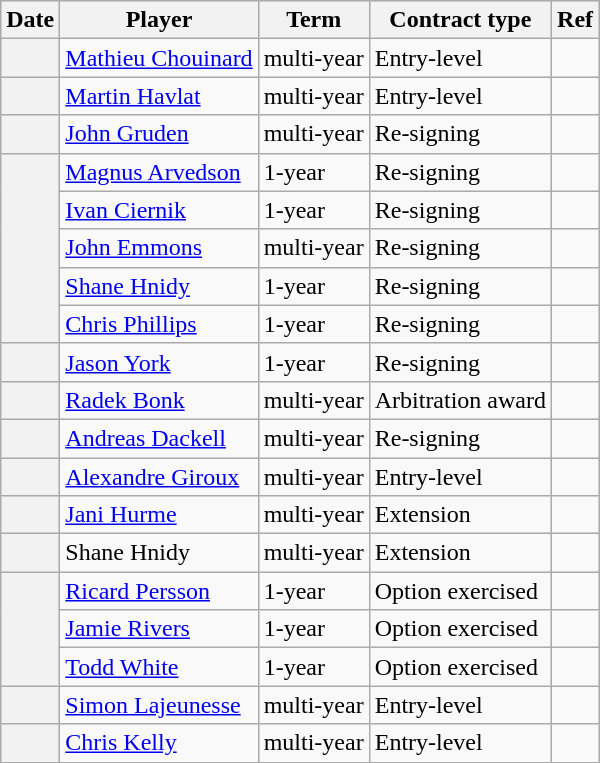<table class="wikitable plainrowheaders">
<tr style="background:#ddd; text-align:center;">
<th>Date</th>
<th>Player</th>
<th>Term</th>
<th>Contract type</th>
<th>Ref</th>
</tr>
<tr>
<th scope="row"></th>
<td><a href='#'>Mathieu Chouinard</a></td>
<td>multi-year</td>
<td>Entry-level</td>
<td></td>
</tr>
<tr>
<th scope="row"></th>
<td><a href='#'>Martin Havlat</a></td>
<td>multi-year</td>
<td>Entry-level</td>
<td></td>
</tr>
<tr>
<th scope="row"></th>
<td><a href='#'>John Gruden</a></td>
<td>multi-year</td>
<td>Re-signing</td>
<td></td>
</tr>
<tr>
<th scope="row" rowspan=5></th>
<td><a href='#'>Magnus Arvedson</a></td>
<td>1-year</td>
<td>Re-signing</td>
<td></td>
</tr>
<tr>
<td><a href='#'>Ivan Ciernik</a></td>
<td>1-year</td>
<td>Re-signing</td>
<td></td>
</tr>
<tr>
<td><a href='#'>John Emmons</a></td>
<td>multi-year</td>
<td>Re-signing</td>
<td></td>
</tr>
<tr>
<td><a href='#'>Shane Hnidy</a></td>
<td>1-year</td>
<td>Re-signing</td>
<td></td>
</tr>
<tr>
<td><a href='#'>Chris Phillips</a></td>
<td>1-year</td>
<td>Re-signing</td>
<td></td>
</tr>
<tr>
<th scope="row"></th>
<td><a href='#'>Jason York</a></td>
<td>1-year</td>
<td>Re-signing</td>
<td></td>
</tr>
<tr>
<th scope="row"></th>
<td><a href='#'>Radek Bonk</a></td>
<td>multi-year</td>
<td>Arbitration award</td>
<td></td>
</tr>
<tr>
<th scope="row"></th>
<td><a href='#'>Andreas Dackell</a></td>
<td>multi-year</td>
<td>Re-signing</td>
<td></td>
</tr>
<tr>
<th scope="row"></th>
<td><a href='#'>Alexandre Giroux</a></td>
<td>multi-year</td>
<td>Entry-level</td>
<td></td>
</tr>
<tr>
<th scope="row"></th>
<td><a href='#'>Jani Hurme</a></td>
<td>multi-year</td>
<td>Extension</td>
<td></td>
</tr>
<tr>
<th scope="row"></th>
<td>Shane Hnidy</td>
<td>multi-year</td>
<td>Extension</td>
<td></td>
</tr>
<tr>
<th scope="row" rowspan=3></th>
<td><a href='#'>Ricard Persson</a></td>
<td>1-year</td>
<td>Option exercised</td>
<td></td>
</tr>
<tr>
<td><a href='#'>Jamie Rivers</a></td>
<td>1-year</td>
<td>Option exercised</td>
<td></td>
</tr>
<tr>
<td><a href='#'>Todd White</a></td>
<td>1-year</td>
<td>Option exercised</td>
<td></td>
</tr>
<tr>
<th scope="row"></th>
<td><a href='#'>Simon Lajeunesse</a></td>
<td>multi-year</td>
<td>Entry-level</td>
<td></td>
</tr>
<tr>
<th scope="row"></th>
<td><a href='#'>Chris Kelly</a></td>
<td>multi-year</td>
<td>Entry-level</td>
<td></td>
</tr>
</table>
